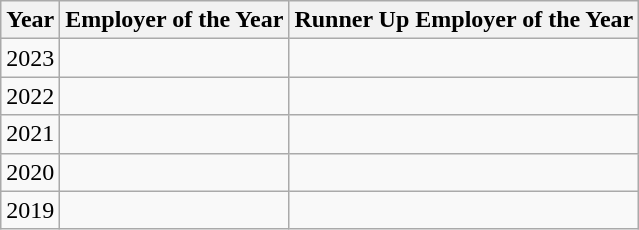<table class="wikitable">
<tr>
<th>Year</th>
<th>Employer of the Year</th>
<th>Runner Up Employer of the Year</th>
</tr>
<tr>
<td>2023</td>
<td></td>
<td></td>
</tr>
<tr>
<td>2022</td>
<td></td>
<td></td>
</tr>
<tr>
<td>2021</td>
<td></td>
<td></td>
</tr>
<tr>
<td>2020</td>
<td></td>
<td></td>
</tr>
<tr>
<td>2019</td>
<td></td>
<td></td>
</tr>
</table>
